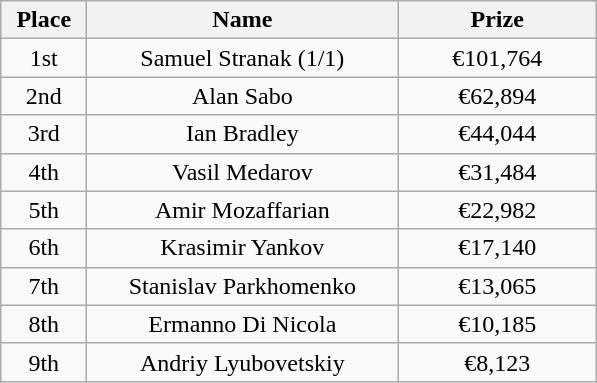<table class="wikitable">
<tr>
<th width="50">Place</th>
<th width="200">Name</th>
<th width="125">Prize</th>
</tr>
<tr>
<td align = "center">1st</td>
<td align = "center">Samuel Stranak (1/1)</td>
<td align="center">€101,764</td>
</tr>
<tr>
<td align = "center">2nd</td>
<td align = "center">Alan Sabo</td>
<td align="center">€62,894</td>
</tr>
<tr>
<td align = "center">3rd</td>
<td align = "center">Ian Bradley</td>
<td align="center">€44,044</td>
</tr>
<tr>
<td align = "center">4th</td>
<td align = "center">Vasil Medarov</td>
<td align="center">€31,484</td>
</tr>
<tr>
<td align = "center">5th</td>
<td align = "center">Amir Mozaffarian</td>
<td align="center">€22,982</td>
</tr>
<tr>
<td align = "center">6th</td>
<td align = "center">Krasimir Yankov</td>
<td align="center">€17,140</td>
</tr>
<tr>
<td align = "center">7th</td>
<td align = "center">Stanislav Parkhomenko</td>
<td align="center">€13,065</td>
</tr>
<tr>
<td align = "center">8th</td>
<td align = "center">Ermanno Di Nicola</td>
<td align="center">€10,185</td>
</tr>
<tr>
<td align = "center">9th</td>
<td align = "center">Andriy Lyubovetskiy</td>
<td align="center">€8,123</td>
</tr>
</table>
